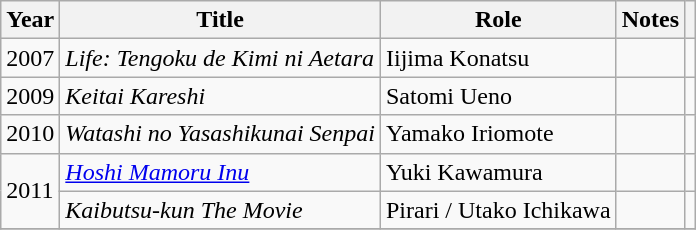<table class="wikitable sortable">
<tr>
<th>Year</th>
<th>Title</th>
<th>Role</th>
<th class = "unsortable">Notes</th>
<th class = "unsortable"></th>
</tr>
<tr>
<td>2007</td>
<td><em>Life: Tengoku de Kimi ni Aetara</em></td>
<td>Iijima Konatsu</td>
<td></td>
<td></td>
</tr>
<tr>
<td>2009</td>
<td><em>Keitai Kareshi</em></td>
<td>Satomi Ueno</td>
<td></td>
<td></td>
</tr>
<tr>
<td>2010</td>
<td><em>Watashi no Yasashikunai Senpai</em></td>
<td>Yamako Iriomote</td>
<td></td>
<td></td>
</tr>
<tr>
<td rowspan="2">2011</td>
<td><em><a href='#'>Hoshi Mamoru Inu</a></em></td>
<td>Yuki Kawamura</td>
<td></td>
<td></td>
</tr>
<tr>
<td><em>Kaibutsu-kun The Movie</em></td>
<td>Pirari / Utako Ichikawa</td>
<td></td>
<td></td>
</tr>
<tr>
</tr>
</table>
